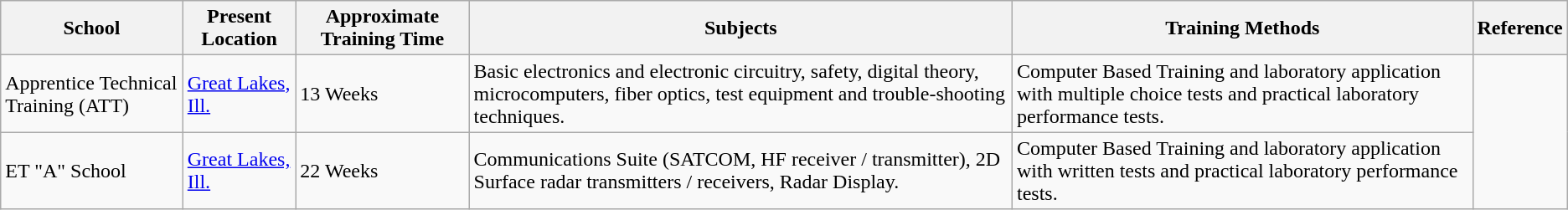<table class="wikitable">
<tr>
<th>School</th>
<th>Present Location</th>
<th>Approximate Training Time</th>
<th>Subjects</th>
<th>Training Methods</th>
<th>Reference</th>
</tr>
<tr>
<td>Apprentice Technical Training (ATT)</td>
<td><a href='#'>Great Lakes, Ill.</a></td>
<td>13 Weeks</td>
<td>Basic electronics and electronic circuitry, safety, digital theory, microcomputers, fiber optics, test equipment and trouble-shooting techniques.</td>
<td>Computer Based Training and laboratory application with multiple choice tests and practical laboratory performance tests.</td>
<td align="center" rowspan=2></td>
</tr>
<tr>
<td>ET "A" School</td>
<td><a href='#'>Great Lakes, Ill.</a></td>
<td>22 Weeks</td>
<td>Communications Suite (SATCOM, HF receiver / transmitter), 2D Surface radar transmitters / receivers, Radar Display.</td>
<td>Computer Based Training and laboratory application with written tests and practical laboratory performance tests.</td>
</tr>
</table>
